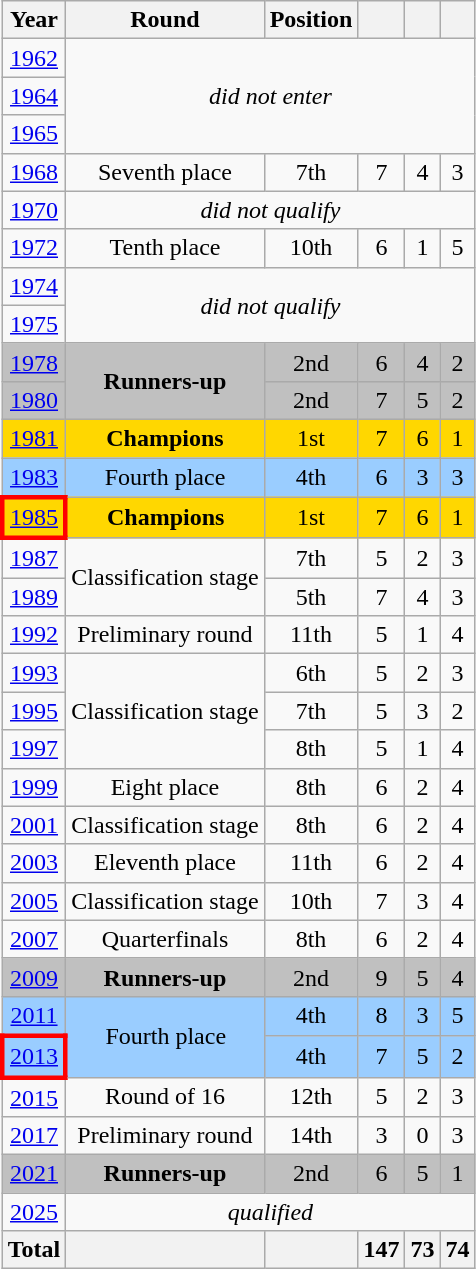<table class="wikitable" style="text-align:center;">
<tr>
<th>Year</th>
<th>Round</th>
<th>Position</th>
<th></th>
<th></th>
<th></th>
</tr>
<tr>
<td> <a href='#'>1962</a></td>
<td rowspan=3 colspan=5><em>did not enter</em></td>
</tr>
<tr>
<td> <a href='#'>1964</a></td>
</tr>
<tr>
<td> <a href='#'>1965</a></td>
</tr>
<tr>
<td> <a href='#'>1968</a></td>
<td>Seventh place</td>
<td>7th</td>
<td>7</td>
<td>4</td>
<td>3</td>
</tr>
<tr>
<td> <a href='#'>1970</a></td>
<td colspan=5><em>did not qualify</em></td>
</tr>
<tr>
<td> <a href='#'>1972</a></td>
<td>Tenth place</td>
<td>10th</td>
<td>6</td>
<td>1</td>
<td>5</td>
</tr>
<tr>
<td> <a href='#'>1974</a></td>
<td rowspan=2 colspan=5><em>did not qualify</em></td>
</tr>
<tr>
<td> <a href='#'>1975</a></td>
</tr>
<tr bgcolor=silver>
<td> <a href='#'>1978</a></td>
<td rowspan =2><strong>Runners-up</strong></td>
<td>2nd</td>
<td>6</td>
<td>4</td>
<td>2</td>
</tr>
<tr bgcolor=silver>
<td> <a href='#'>1980</a></td>
<td>2nd</td>
<td>7</td>
<td>5</td>
<td>2</td>
</tr>
<tr bgcolor=gold>
<td> <a href='#'>1981</a></td>
<td><strong>Champions</strong></td>
<td>1st</td>
<td>7</td>
<td>6</td>
<td>1</td>
</tr>
<tr bgcolor=#9acdff>
<td> <a href='#'>1983</a></td>
<td>Fourth place</td>
<td>4th</td>
<td>6</td>
<td>3</td>
<td>3</td>
</tr>
<tr bgcolor=gold>
<td style="border:3px red solid;"> <a href='#'>1985</a></td>
<td><strong>Champions</strong></td>
<td>1st</td>
<td>7</td>
<td>6</td>
<td>1</td>
</tr>
<tr>
<td> <a href='#'>1987</a></td>
<td rowspan=2>Classification stage</td>
<td>7th</td>
<td>5</td>
<td>2</td>
<td>3</td>
</tr>
<tr>
<td> <a href='#'>1989</a></td>
<td>5th</td>
<td>7</td>
<td>4</td>
<td>3</td>
</tr>
<tr>
<td> <a href='#'>1992</a></td>
<td>Preliminary round</td>
<td>11th</td>
<td>5</td>
<td>1</td>
<td>4</td>
</tr>
<tr>
<td> <a href='#'>1993</a></td>
<td rowspan=3>Classification stage</td>
<td>6th</td>
<td>5</td>
<td>2</td>
<td>3</td>
</tr>
<tr>
<td> <a href='#'>1995</a></td>
<td>7th</td>
<td>5</td>
<td>3</td>
<td>2</td>
</tr>
<tr>
<td> <a href='#'>1997</a></td>
<td>8th</td>
<td>5</td>
<td>1</td>
<td>4</td>
</tr>
<tr>
<td> <a href='#'>1999</a></td>
<td>Eight place</td>
<td>8th</td>
<td>6</td>
<td>2</td>
<td>4</td>
</tr>
<tr>
<td> <a href='#'>2001</a></td>
<td>Classification stage</td>
<td>8th</td>
<td>6</td>
<td>2</td>
<td>4</td>
</tr>
<tr>
<td> <a href='#'>2003</a></td>
<td>Eleventh place</td>
<td>11th</td>
<td>6</td>
<td>2</td>
<td>4</td>
</tr>
<tr>
<td> <a href='#'>2005</a></td>
<td>Classification stage</td>
<td>10th</td>
<td>7</td>
<td>3</td>
<td>4</td>
</tr>
<tr>
<td> <a href='#'>2007</a></td>
<td>Quarterfinals</td>
<td>8th</td>
<td>6</td>
<td>2</td>
<td>4</td>
</tr>
<tr bgcolor=silver>
<td> <a href='#'>2009</a></td>
<td><strong>Runners-up</strong></td>
<td>2nd</td>
<td>9</td>
<td>5</td>
<td>4</td>
</tr>
<tr bgcolor=#9acdff>
<td> <a href='#'>2011</a></td>
<td rowspan=2>Fourth place</td>
<td>4th</td>
<td>8</td>
<td>3</td>
<td>5</td>
</tr>
<tr bgcolor=#9acdff>
<td style="border:3px red solid;"> <a href='#'>2013</a></td>
<td>4th</td>
<td>7</td>
<td>5</td>
<td>2</td>
</tr>
<tr>
<td> <a href='#'>2015</a></td>
<td>Round of 16</td>
<td>12th</td>
<td>5</td>
<td>2</td>
<td>3</td>
</tr>
<tr>
<td>  <a href='#'>2017</a></td>
<td>Preliminary round</td>
<td>14th</td>
<td>3</td>
<td>0</td>
<td>3</td>
</tr>
<tr bgcolor=silver>
<td> <a href='#'>2021</a></td>
<td><strong>Runners-up</strong></td>
<td>2nd</td>
<td>6</td>
<td>5</td>
<td>1</td>
</tr>
<tr>
<td> <a href='#'>2025</a></td>
<td colspan=5><em>qualified</em></td>
</tr>
<tr>
<th>Total</th>
<th></th>
<th></th>
<th>147</th>
<th>73</th>
<th>74</th>
</tr>
</table>
